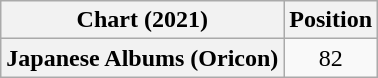<table class="wikitable plainrowheaders" style="text-align:center">
<tr>
<th scope="col">Chart (2021)</th>
<th scope="col">Position</th>
</tr>
<tr>
<th scope="row">Japanese Albums (Oricon)</th>
<td>82</td>
</tr>
</table>
